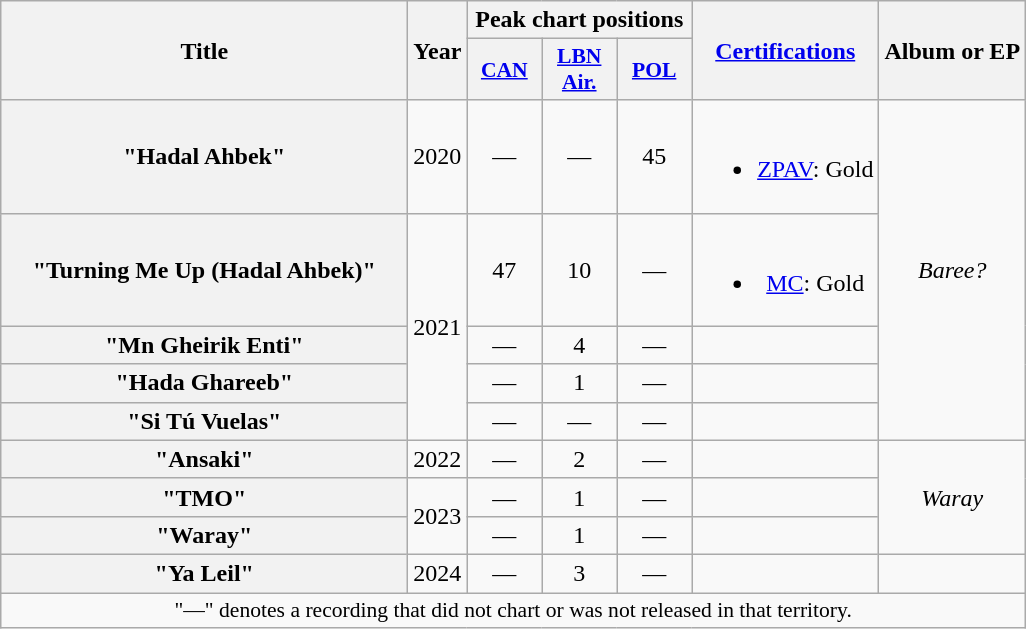<table class="wikitable plainrowheaders" style="text-align:center;">
<tr>
<th rowspan="2" scope="col" style="width:16.5em;">Title</th>
<th rowspan="2" scope="col">Year</th>
<th colspan="3" scope="col">Peak chart positions</th>
<th rowspan="2" scope="col"><a href='#'>Certifications</a></th>
<th rowspan="2" scope="col">Album or EP</th>
</tr>
<tr>
<th scope="col" style="width:3em;font-size:90%;"><a href='#'>CAN</a><br></th>
<th scope="col" style="width:3em;font-size:90%;"><a href='#'>LBN<br>Air.</a><br></th>
<th scope="col" style="width:3em;font-size:90%;"><a href='#'>POL</a><br></th>
</tr>
<tr>
<th scope="row">"Hadal Ahbek"</th>
<td>2020</td>
<td>—</td>
<td>—</td>
<td>45</td>
<td><br><ul><li><a href='#'>ZPAV</a>: Gold</li></ul></td>
<td rowspan="5"><em>Baree?</em></td>
</tr>
<tr>
<th scope="row">"Turning Me Up (Hadal Ahbek)"<br></th>
<td rowspan="4">2021</td>
<td>47</td>
<td>10</td>
<td>—</td>
<td><br><ul><li><a href='#'>MC</a>: Gold</li></ul></td>
</tr>
<tr>
<th scope="row">"Mn Gheirik Enti"</th>
<td>—</td>
<td>4</td>
<td>—</td>
<td></td>
</tr>
<tr>
<th scope="row">"Hada Ghareeb"<br></th>
<td>—</td>
<td>1</td>
<td>—</td>
<td></td>
</tr>
<tr>
<th scope="row">"Si Tú Vuelas"<br></th>
<td>—</td>
<td>—</td>
<td>—</td>
</tr>
<tr>
<th scope="row">"Ansaki"</th>
<td>2022</td>
<td>—</td>
<td>2</td>
<td>—</td>
<td></td>
<td rowspan="3"><em>Waray</em></td>
</tr>
<tr>
<th scope="row">"TMO"<br></th>
<td rowspan="2">2023</td>
<td>—</td>
<td>1</td>
<td>—</td>
<td></td>
</tr>
<tr>
<th scope="row">"Waray"<br></th>
<td>—</td>
<td>1</td>
<td>—</td>
<td></td>
</tr>
<tr>
<th scope="row">"Ya Leil"</th>
<td>2024</td>
<td>—</td>
<td>3</td>
<td>—</td>
<td></td>
<td></td>
</tr>
<tr>
<td colspan="7" style="font-size:90%">"—" denotes a recording that did not chart or was not released in that territory.</td>
</tr>
</table>
